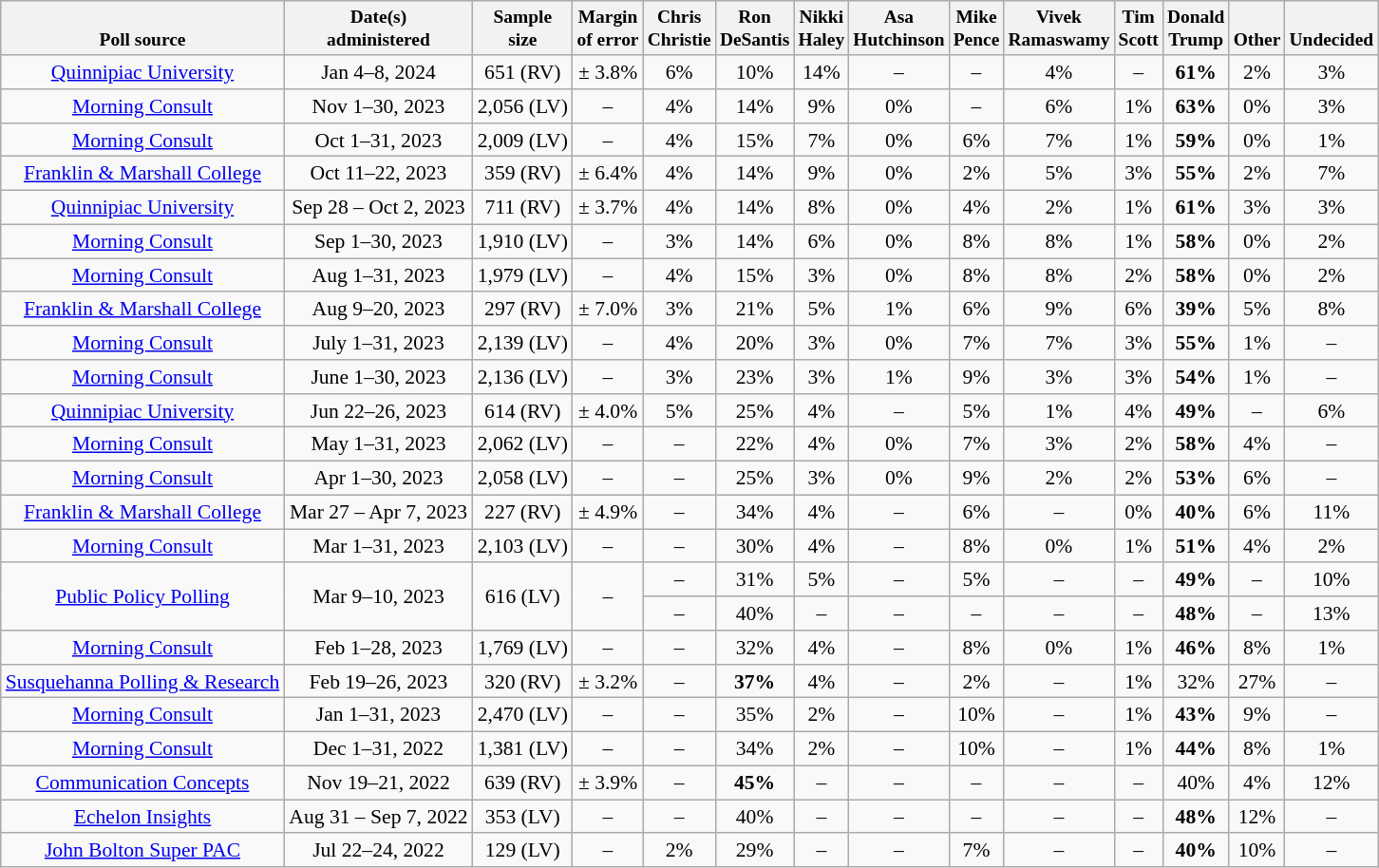<table class="wikitable mw-datatable" style="font-size:90%;text-align:center;">
<tr valign=bottom style="font-size:90%;">
<th>Poll source</th>
<th>Date(s)<br>administered</th>
<th>Sample<br>size</th>
<th>Margin<br>of error</th>
<th>Chris<br>Christie</th>
<th>Ron<br>DeSantis</th>
<th>Nikki<br>Haley</th>
<th>Asa<br>Hutchinson</th>
<th>Mike<br>Pence</th>
<th>Vivek<br>Ramaswamy</th>
<th>Tim<br>Scott</th>
<th>Donald<br>Trump</th>
<th>Other</th>
<th>Undecided</th>
</tr>
<tr>
<td><a href='#'>Quinnipiac University</a></td>
<td>Jan 4–8, 2024</td>
<td>651 (RV)</td>
<td>± 3.8%</td>
<td>6%</td>
<td>10%</td>
<td>14%</td>
<td>–</td>
<td>–</td>
<td>4%</td>
<td>–</td>
<td><strong>61%</strong></td>
<td>2%</td>
<td>3%</td>
</tr>
<tr>
<td><a href='#'>Morning Consult</a></td>
<td>Nov 1–30, 2023</td>
<td>2,056 (LV)</td>
<td>–</td>
<td>4%</td>
<td>14%</td>
<td>9%</td>
<td>0%</td>
<td>–</td>
<td>6%</td>
<td>1%</td>
<td><strong>63%</strong></td>
<td>0%</td>
<td>3%</td>
</tr>
<tr>
<td><a href='#'>Morning Consult</a></td>
<td>Oct 1–31, 2023</td>
<td>2,009 (LV)</td>
<td>–</td>
<td>4%</td>
<td>15%</td>
<td>7%</td>
<td>0%</td>
<td>6%</td>
<td>7%</td>
<td>1%</td>
<td><strong>59%</strong></td>
<td>0%</td>
<td>1%</td>
</tr>
<tr>
<td><a href='#'>Franklin & Marshall College</a></td>
<td>Oct 11–22, 2023</td>
<td>359 (RV)</td>
<td>± 6.4%</td>
<td>4%</td>
<td>14%</td>
<td>9%</td>
<td>0%</td>
<td>2%</td>
<td>5%</td>
<td>3%</td>
<td><strong>55%</strong></td>
<td>2%</td>
<td>7%</td>
</tr>
<tr>
<td><a href='#'>Quinnipiac University</a></td>
<td data-sort-value="2023-06-26">Sep 28 – Oct 2, 2023</td>
<td>711 (RV)</td>
<td>± 3.7%</td>
<td>4%</td>
<td>14%</td>
<td>8%</td>
<td>0%</td>
<td>4%</td>
<td>2%</td>
<td>1%</td>
<td><strong>61%</strong></td>
<td>3%</td>
<td>3%</td>
</tr>
<tr>
<td><a href='#'>Morning Consult</a></td>
<td>Sep 1–30, 2023</td>
<td>1,910 (LV)</td>
<td>–</td>
<td>3%</td>
<td>14%</td>
<td>6%</td>
<td>0%</td>
<td>8%</td>
<td>8%</td>
<td>1%</td>
<td><strong>58%</strong></td>
<td>0%</td>
<td>2%</td>
</tr>
<tr>
<td><a href='#'>Morning Consult</a></td>
<td>Aug 1–31, 2023</td>
<td>1,979 (LV)</td>
<td>–</td>
<td>4%</td>
<td>15%</td>
<td>3%</td>
<td>0%</td>
<td>8%</td>
<td>8%</td>
<td>2%</td>
<td><strong>58%</strong></td>
<td>0%</td>
<td>2%</td>
</tr>
<tr>
<td><a href='#'>Franklin & Marshall College</a></td>
<td>Aug 9–20, 2023</td>
<td>297 (RV)</td>
<td>± 7.0%</td>
<td>3%</td>
<td>21%</td>
<td>5%</td>
<td>1%</td>
<td>6%</td>
<td>9%</td>
<td>6%</td>
<td><strong>39%</strong></td>
<td>5%</td>
<td>8%</td>
</tr>
<tr>
<td><a href='#'>Morning Consult</a></td>
<td>July 1–31, 2023</td>
<td>2,139 (LV)</td>
<td>–</td>
<td>4%</td>
<td>20%</td>
<td>3%</td>
<td>0%</td>
<td>7%</td>
<td>7%</td>
<td>3%</td>
<td><strong>55%</strong></td>
<td>1%</td>
<td>–</td>
</tr>
<tr>
<td><a href='#'>Morning Consult</a></td>
<td>June 1–30, 2023</td>
<td>2,136 (LV)</td>
<td>–</td>
<td>3%</td>
<td>23%</td>
<td>3%</td>
<td>1%</td>
<td>9%</td>
<td>3%</td>
<td>3%</td>
<td><strong>54%</strong></td>
<td>1%</td>
<td>–</td>
</tr>
<tr>
<td><a href='#'>Quinnipiac University</a></td>
<td>Jun 22–26, 2023</td>
<td>614 (RV)</td>
<td>± 4.0%</td>
<td>5%</td>
<td>25%</td>
<td>4%</td>
<td>–</td>
<td>5%</td>
<td>1%</td>
<td>4%</td>
<td><strong>49%</strong></td>
<td>–</td>
<td>6%</td>
</tr>
<tr>
<td><a href='#'>Morning Consult</a></td>
<td>May 1–31, 2023</td>
<td>2,062 (LV)</td>
<td>–</td>
<td>–</td>
<td>22%</td>
<td>4%</td>
<td>0%</td>
<td>7%</td>
<td>3%</td>
<td>2%</td>
<td><strong>58%</strong></td>
<td>4%</td>
<td>–</td>
</tr>
<tr>
<td><a href='#'>Morning Consult</a></td>
<td>Apr 1–30, 2023</td>
<td>2,058 (LV)</td>
<td>–</td>
<td>–</td>
<td>25%</td>
<td>3%</td>
<td>0%</td>
<td>9%</td>
<td>2%</td>
<td>2%</td>
<td><strong>53%</strong></td>
<td>6%</td>
<td>–</td>
</tr>
<tr>
<td><a href='#'>Franklin & Marshall College</a></td>
<td>Mar 27 – Apr 7, 2023</td>
<td>227 (RV)</td>
<td>± 4.9%</td>
<td>–</td>
<td>34%</td>
<td>4%</td>
<td>–</td>
<td>6%</td>
<td>–</td>
<td>0%</td>
<td><strong>40%</strong></td>
<td>6%</td>
<td>11%</td>
</tr>
<tr>
<td><a href='#'>Morning Consult</a></td>
<td>Mar 1–31, 2023</td>
<td>2,103 (LV)</td>
<td>–</td>
<td>–</td>
<td>30%</td>
<td>4%</td>
<td>–</td>
<td>8%</td>
<td>0%</td>
<td>1%</td>
<td><strong>51%</strong></td>
<td>4%</td>
<td>2%</td>
</tr>
<tr>
<td rowspan="2"><a href='#'>Public Policy Polling</a></td>
<td rowspan="2">Mar 9–10, 2023</td>
<td rowspan="2">616 (LV)</td>
<td rowspan="2">–</td>
<td>–</td>
<td>31%</td>
<td>5%</td>
<td>–</td>
<td>5%</td>
<td>–</td>
<td>–</td>
<td><strong>49%</strong></td>
<td>–</td>
<td>10%</td>
</tr>
<tr>
<td>–</td>
<td>40%</td>
<td>–</td>
<td>–</td>
<td>–</td>
<td>–</td>
<td>–</td>
<td><strong>48%</strong></td>
<td>–</td>
<td>13%</td>
</tr>
<tr>
<td><a href='#'>Morning Consult</a></td>
<td>Feb 1–28, 2023</td>
<td>1,769 (LV)</td>
<td>–</td>
<td>–</td>
<td>32%</td>
<td>4%</td>
<td>–</td>
<td>8%</td>
<td>0%</td>
<td>1%</td>
<td><strong>46%</strong></td>
<td>8%</td>
<td>1%</td>
</tr>
<tr>
<td><a href='#'>Susquehanna Polling & Research</a></td>
<td>Feb 19–26, 2023</td>
<td>320 (RV)</td>
<td>± 3.2%</td>
<td>–</td>
<td><strong>37%</strong></td>
<td>4%</td>
<td>–</td>
<td>2%</td>
<td>–</td>
<td>1%</td>
<td>32%</td>
<td>27%</td>
<td>–</td>
</tr>
<tr>
<td><a href='#'>Morning Consult</a></td>
<td>Jan 1–31, 2023</td>
<td>2,470 (LV)</td>
<td>–</td>
<td>–</td>
<td>35%</td>
<td>2%</td>
<td>–</td>
<td>10%</td>
<td>–</td>
<td>1%</td>
<td><strong>43%</strong></td>
<td>9%</td>
<td>–</td>
</tr>
<tr>
<td><a href='#'>Morning Consult</a></td>
<td>Dec 1–31, 2022</td>
<td>1,381 (LV)</td>
<td>–</td>
<td>–</td>
<td>34%</td>
<td>2%</td>
<td>–</td>
<td>10%</td>
<td>–</td>
<td>1%</td>
<td><strong>44%</strong></td>
<td>8%</td>
<td>1%</td>
</tr>
<tr>
<td><a href='#'>Communication Concepts</a></td>
<td>Nov 19–21, 2022</td>
<td>639 (RV)</td>
<td>± 3.9%</td>
<td>–</td>
<td><strong>45%</strong></td>
<td>–</td>
<td>–</td>
<td>–</td>
<td>–</td>
<td>–</td>
<td>40%</td>
<td>4%</td>
<td>12%</td>
</tr>
<tr>
<td><a href='#'>Echelon Insights</a></td>
<td>Aug 31 – Sep 7, 2022</td>
<td>353 (LV)</td>
<td>–</td>
<td>–</td>
<td>40%</td>
<td>–</td>
<td>–</td>
<td>–</td>
<td>–</td>
<td>–</td>
<td><strong>48%</strong></td>
<td>12%</td>
<td>–</td>
</tr>
<tr>
<td><a href='#'>John Bolton Super PAC</a></td>
<td>Jul 22–24, 2022</td>
<td>129 (LV)</td>
<td>–</td>
<td>2%</td>
<td>29%</td>
<td>–</td>
<td>–</td>
<td>7%</td>
<td>–</td>
<td>–</td>
<td><strong>40%</strong></td>
<td>10%</td>
<td>–</td>
</tr>
</table>
